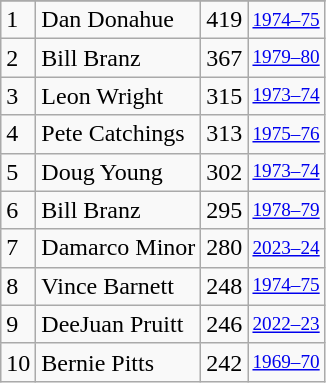<table class="wikitable">
<tr>
</tr>
<tr>
<td>1</td>
<td>Dan Donahue</td>
<td>419</td>
<td style="font-size:80%;"><a href='#'>1974–75</a></td>
</tr>
<tr>
<td>2</td>
<td>Bill Branz</td>
<td>367</td>
<td style="font-size:80%;"><a href='#'>1979–80</a></td>
</tr>
<tr>
<td>3</td>
<td>Leon Wright</td>
<td>315</td>
<td style="font-size:80%;"><a href='#'>1973–74</a></td>
</tr>
<tr>
<td>4</td>
<td>Pete Catchings</td>
<td>313</td>
<td style="font-size:80%;"><a href='#'>1975–76</a></td>
</tr>
<tr>
<td>5</td>
<td>Doug Young</td>
<td>302</td>
<td style="font-size:80%;"><a href='#'>1973–74</a></td>
</tr>
<tr>
<td>6</td>
<td>Bill Branz</td>
<td>295</td>
<td style="font-size:80%;"><a href='#'>1978–79</a></td>
</tr>
<tr>
<td>7</td>
<td>Damarco Minor</td>
<td>280</td>
<td style="font-size:80%;"><a href='#'>2023–24</a></td>
</tr>
<tr>
<td>8</td>
<td>Vince Barnett</td>
<td>248</td>
<td style="font-size:80%;"><a href='#'>1974–75</a></td>
</tr>
<tr>
<td>9</td>
<td>DeeJuan Pruitt</td>
<td>246</td>
<td style="font-size:80%;"><a href='#'>2022–23</a></td>
</tr>
<tr>
<td>10</td>
<td>Bernie Pitts</td>
<td>242</td>
<td style="font-size:80%;"><a href='#'>1969–70</a></td>
</tr>
</table>
